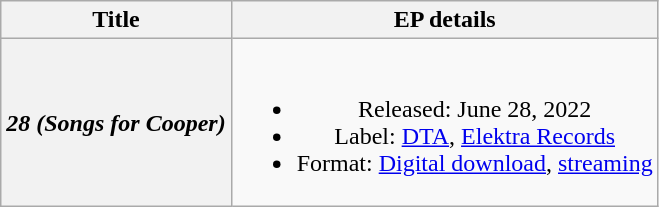<table class="wikitable plainrowheaders" style="text-align:center;">
<tr>
<th scope="col">Title</th>
<th scope="col">EP details</th>
</tr>
<tr>
<th scope="row"><em>28 (Songs for Cooper)</em></th>
<td><br><ul><li>Released: June 28, 2022</li><li>Label: <a href='#'>DTA</a>, <a href='#'>Elektra Records</a></li><li>Format: <a href='#'>Digital download</a>, <a href='#'>streaming</a></li></ul></td>
</tr>
</table>
